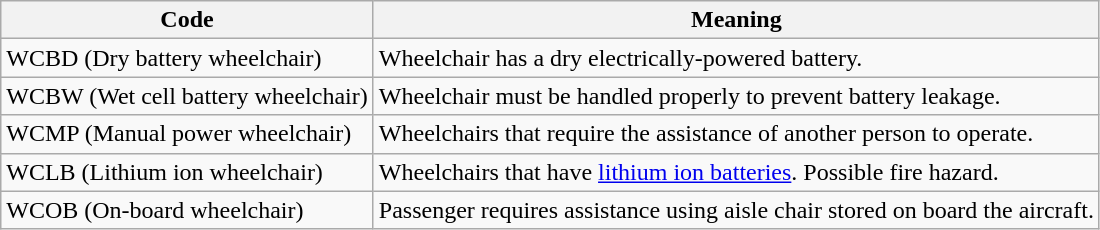<table class="wikitable">
<tr>
<th>Code</th>
<th>Meaning</th>
</tr>
<tr>
<td>WCBD (Dry battery wheelchair)</td>
<td>Wheelchair has a dry electrically-powered battery.</td>
</tr>
<tr>
<td>WCBW (Wet cell battery wheelchair)</td>
<td>Wheelchair must be handled properly to prevent battery leakage.</td>
</tr>
<tr>
<td>WCMP (Manual power wheelchair)</td>
<td>Wheelchairs that require the assistance of another person to operate.</td>
</tr>
<tr>
<td>WCLB (Lithium ion wheelchair)</td>
<td>Wheelchairs that have <a href='#'>lithium ion batteries</a>. Possible fire hazard.</td>
</tr>
<tr>
<td>WCOB (On-board wheelchair)</td>
<td>Passenger requires assistance using aisle chair stored on board the aircraft.</td>
</tr>
</table>
